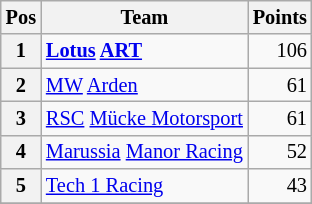<table class="wikitable" style="font-size: 85%;">
<tr>
<th>Pos</th>
<th>Team</th>
<th>Points</th>
</tr>
<tr>
<th>1</th>
<td> <strong><a href='#'>Lotus</a> <a href='#'>ART</a></strong></td>
<td align=right>106</td>
</tr>
<tr>
<th>2</th>
<td> <a href='#'>MW</a> <a href='#'>Arden</a></td>
<td align=right>61</td>
</tr>
<tr>
<th>3</th>
<td> <a href='#'>RSC</a> <a href='#'>Mücke Motorsport</a></td>
<td align=right>61</td>
</tr>
<tr>
<th>4</th>
<td> <a href='#'>Marussia</a> <a href='#'>Manor Racing</a></td>
<td align=right>52</td>
</tr>
<tr>
<th>5</th>
<td> <a href='#'>Tech 1 Racing</a></td>
<td align=right>43</td>
</tr>
<tr>
</tr>
</table>
